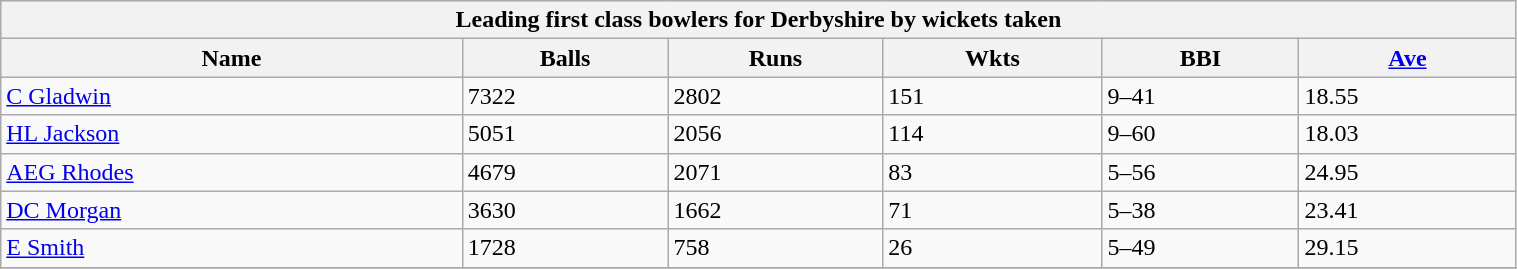<table class="wikitable" width="80%">
<tr bgcolor="#efefef">
<th colspan=6>Leading first class bowlers for Derbyshire by wickets taken</th>
</tr>
<tr bgcolor="#efefef">
<th>Name</th>
<th>Balls</th>
<th>Runs</th>
<th>Wkts</th>
<th>BBI</th>
<th><a href='#'>Ave</a></th>
</tr>
<tr>
<td><a href='#'>C Gladwin</a></td>
<td>7322</td>
<td>2802</td>
<td>151</td>
<td>9–41</td>
<td>18.55</td>
</tr>
<tr>
<td><a href='#'>HL Jackson</a></td>
<td>5051</td>
<td>2056</td>
<td>114</td>
<td>9–60</td>
<td>18.03</td>
</tr>
<tr>
<td><a href='#'>AEG Rhodes</a></td>
<td>4679</td>
<td>2071</td>
<td>83</td>
<td>5–56</td>
<td>24.95</td>
</tr>
<tr>
<td><a href='#'>DC Morgan</a></td>
<td>3630</td>
<td>1662</td>
<td>71</td>
<td>5–38</td>
<td>23.41</td>
</tr>
<tr>
<td><a href='#'>E Smith</a></td>
<td>1728</td>
<td>758</td>
<td>26</td>
<td>5–49</td>
<td>29.15</td>
</tr>
<tr>
</tr>
</table>
